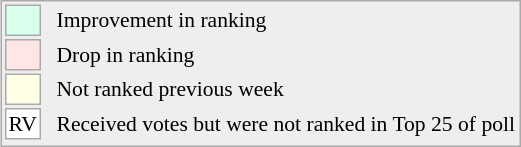<table align=right style="font-size:90%; border:1px solid #aaaaaa; white-space:nowrap; background:#eeeeee;">
<tr>
<td style="background:#d8ffeb; width:20px; border:1px solid #aaaaaa;"> </td>
<td rowspan=5> </td>
<td>Improvement in ranking</td>
</tr>
<tr>
<td style="background:#ffe6e6; width:20px; border:1px solid #aaaaaa;"> </td>
<td>Drop in ranking</td>
</tr>
<tr>
<td style="background:#ffffe6; width:20px; border:1px solid #aaaaaa;"> </td>
<td>Not ranked previous week</td>
</tr>
<tr>
<td align=center style="width:20px; border:1px solid #aaaaaa; background:white;">RV</td>
<td>Received votes but were not ranked in Top 25 of poll</td>
</tr>
<tr>
</tr>
</table>
